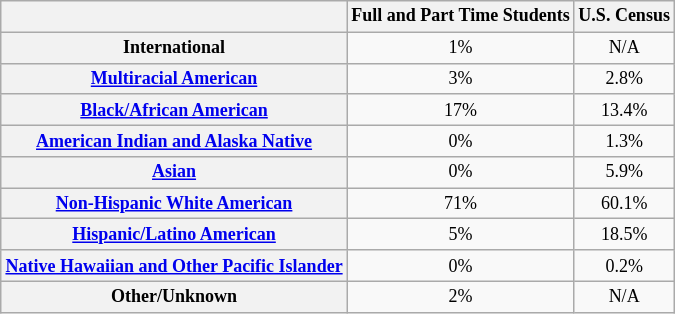<table style="text-align:center; float:right; font-size:75%; margin-left:2em; margin:10px;"  class="wikitable">
<tr>
<th></th>
<th>Full and Part Time Students</th>
<th>U.S. Census</th>
</tr>
<tr>
<th>International</th>
<td>1%</td>
<td>N/A</td>
</tr>
<tr>
<th><a href='#'>Multiracial American</a></th>
<td>3%</td>
<td>2.8%</td>
</tr>
<tr>
<th><a href='#'>Black/African American</a></th>
<td>17%</td>
<td>13.4%</td>
</tr>
<tr>
<th><a href='#'>American Indian and Alaska Native</a></th>
<td>0%</td>
<td>1.3%</td>
</tr>
<tr>
<th><a href='#'>Asian</a></th>
<td>0%</td>
<td>5.9%</td>
</tr>
<tr>
<th><a href='#'>Non-Hispanic White American</a></th>
<td>71%</td>
<td>60.1%</td>
</tr>
<tr>
<th><a href='#'>Hispanic/Latino American</a></th>
<td>5%</td>
<td>18.5%</td>
</tr>
<tr>
<th><a href='#'>Native Hawaiian and Other Pacific Islander</a></th>
<td>0%</td>
<td>0.2%</td>
</tr>
<tr>
<th>Other/Unknown</th>
<td>2%</td>
<td>N/A</td>
</tr>
</table>
